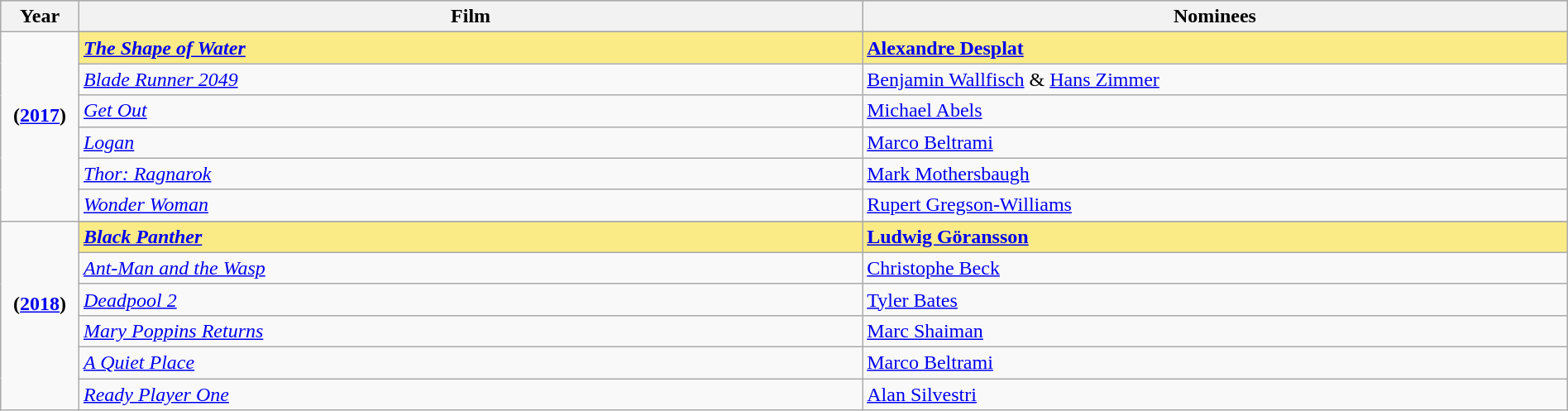<table class="wikitable" style="width:100%">
<tr bgcolor="#bebebe">
<th width="5%">Year</th>
<th width="50%">Film</th>
<th width="45%">Nominees</th>
</tr>
<tr>
<td rowspan=7 style="text-align:center"><strong>(<a href='#'>2017</a>)</strong><br> <br> </td>
</tr>
<tr style="background:#FAEB86">
<td><strong><em><a href='#'>The Shape of Water</a></em></strong></td>
<td><strong><a href='#'>Alexandre Desplat</a></strong></td>
</tr>
<tr>
<td><em><a href='#'>Blade Runner 2049</a></em></td>
<td><a href='#'>Benjamin Wallfisch</a> & <a href='#'>Hans Zimmer</a></td>
</tr>
<tr>
<td><em><a href='#'>Get Out</a></em></td>
<td><a href='#'>Michael Abels</a></td>
</tr>
<tr>
<td><em><a href='#'>Logan</a></em></td>
<td><a href='#'>Marco Beltrami</a></td>
</tr>
<tr>
<td><em><a href='#'>Thor: Ragnarok</a></em></td>
<td><a href='#'>Mark Mothersbaugh</a></td>
</tr>
<tr>
<td><em><a href='#'>Wonder Woman</a></em></td>
<td><a href='#'>Rupert Gregson-Williams</a></td>
</tr>
<tr>
<td rowspan=7 style="text-align:center"><strong>(<a href='#'>2018</a>)</strong><br> <br> </td>
</tr>
<tr style="background:#FAEB86">
<td><strong><em><a href='#'>Black Panther</a></em></strong></td>
<td><strong><a href='#'>Ludwig Göransson</a></strong></td>
</tr>
<tr>
<td><em><a href='#'>Ant-Man and the Wasp</a></em></td>
<td><a href='#'>Christophe Beck</a></td>
</tr>
<tr>
<td><em><a href='#'>Deadpool 2</a></em></td>
<td><a href='#'>Tyler Bates</a></td>
</tr>
<tr>
<td><em><a href='#'>Mary Poppins Returns</a></em></td>
<td><a href='#'>Marc Shaiman</a></td>
</tr>
<tr>
<td><em><a href='#'>A Quiet Place</a></em></td>
<td><a href='#'>Marco Beltrami</a></td>
</tr>
<tr>
<td><em><a href='#'>Ready Player One</a></em></td>
<td><a href='#'>Alan Silvestri</a></td>
</tr>
</table>
